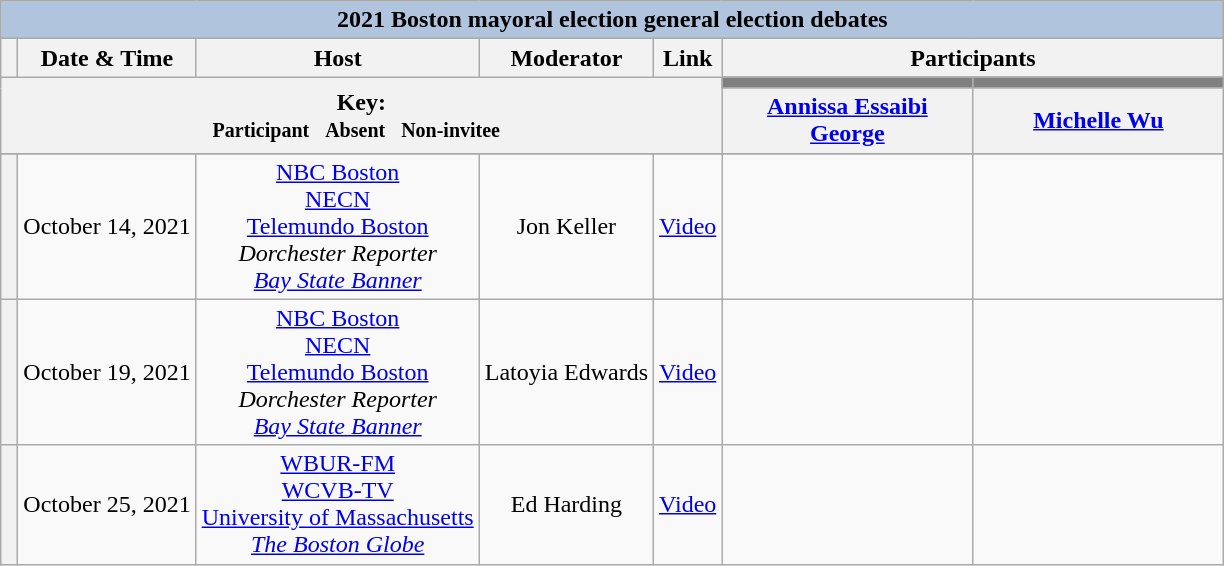<table class="wikitable">
<tr>
<th style="background:#B0C4DE" colspan="16">2021 Boston mayoral election general election debates</th>
</tr>
<tr>
<th style="white-space:nowrap;"> </th>
<th>Date & Time</th>
<th>Host</th>
<th>Moderator</th>
<th>Link</th>
<th scope="col" colspan="10">Participants</th>
</tr>
<tr>
<th colspan="5" rowspan="2">Key:<br> <small>Participant  </small>  <small>Absent  </small>  <small>Non-invitee  </small></th>
<th scope="col" style="width:10em; background: #808080;"></th>
<th scope="col" style="width:10em; background: #808080;"></th>
</tr>
<tr>
<th><a href='#'>Annissa Essaibi George</a></th>
<th><a href='#'>Michelle Wu</a></th>
</tr>
<tr>
</tr>
<tr>
<th></th>
<td style="white-space:nowrap;text-align:center;">October 14, 2021</td>
<td style="white-space:nowrap;text-align:center;"><a href='#'>NBC Boston</a><br><a href='#'>NECN</a><br><a href='#'>Telemundo Boston</a><br><em>Dorchester Reporter</em><br><em><a href='#'>Bay State Banner</a></em></td>
<td style="white-space:nowrap;text-align:center;">Jon Keller</td>
<td style="white-space:nowrap;text-align:center;"><a href='#'>Video</a></td>
<td></td>
<td></td>
</tr>
<tr>
<th></th>
<td style="white-space:nowrap;text-align:center;">October 19, 2021</td>
<td style="white-space:nowrap;text-align:center;"><a href='#'>NBC Boston</a><br><a href='#'>NECN</a><br><a href='#'>Telemundo Boston</a><br><em>Dorchester Reporter</em><br><em><a href='#'>Bay State Banner</a></em></td>
<td style="white-space:nowrap;text-align:center;">Latoyia Edwards</td>
<td style="white-space:nowrap;text-align:center;"><a href='#'>Video</a></td>
<td></td>
<td></td>
</tr>
<tr>
<th></th>
<td style="white-space:nowrap;text-align:center;">October 25, 2021</td>
<td style="white-space:nowrap;text-align:center;"><a href='#'>WBUR-FM</a><br><a href='#'>WCVB-TV</a><br><a href='#'>University of Massachusetts</a><br><em><a href='#'>The Boston Globe</a></em><br></td>
<td style="white-space:nowrap;text-align:center;">Ed Harding</td>
<td style="white-space:nowrap;text-align:center;"><a href='#'>Video</a></td>
<td></td>
<td></td>
</tr>
</table>
